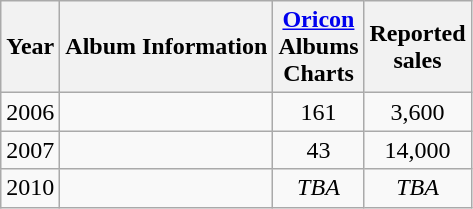<table class="wikitable">
<tr>
<th rowspan="1">Year</th>
<th rowspan="1">Album Information</th>
<th colspan="1"><a href='#'>Oricon</a><br>Albums<br>Charts<br></th>
<th colspan="1">Reported<br>sales</th>
</tr>
<tr>
<td align="center">2006</td>
<td><br></td>
<td align="center">161</td>
<td align="center">3,600</td>
</tr>
<tr>
<td align="center">2007</td>
<td><br></td>
<td align="center">43</td>
<td align="center">14,000</td>
</tr>
<tr>
<td align="center">2010</td>
<td><br></td>
<td align="center"><em>TBA</em></td>
<td align="center"><em>TBA</em></td>
</tr>
</table>
